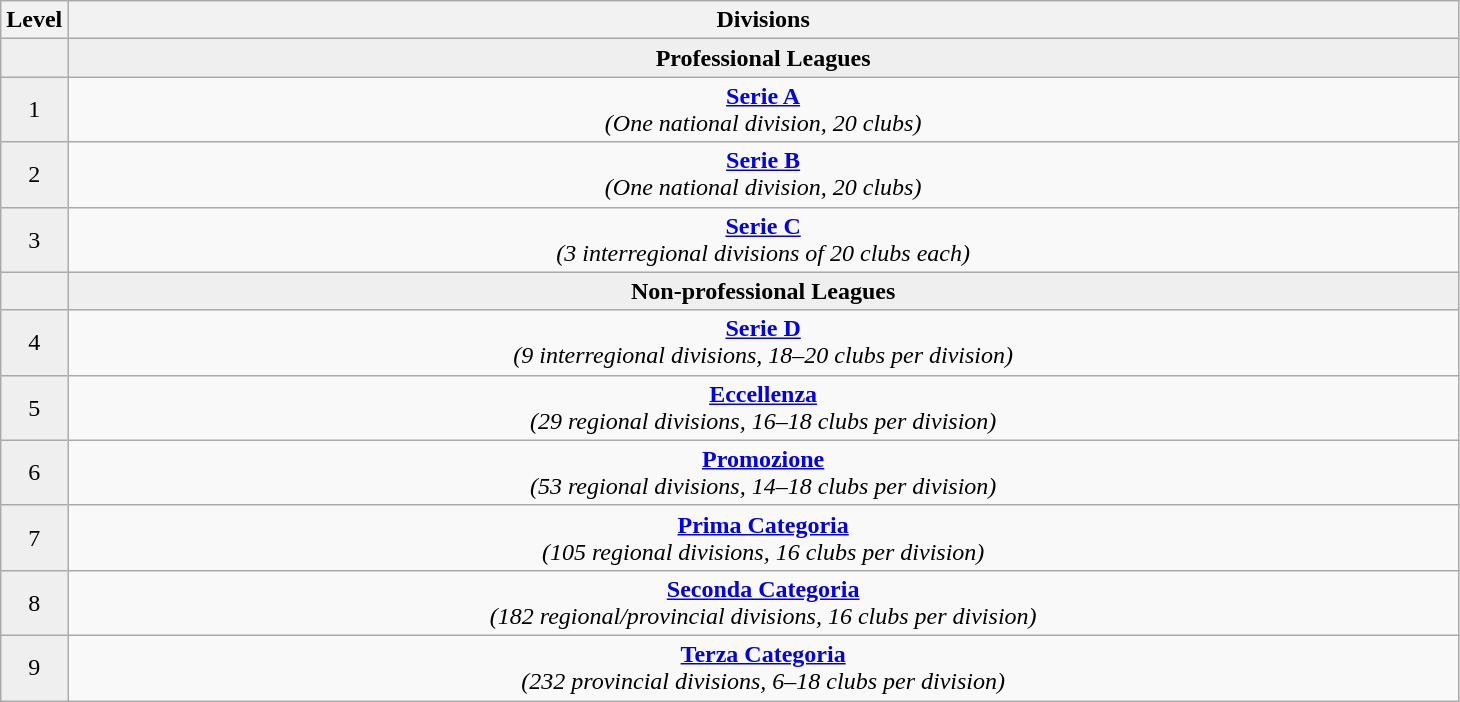<table class="wikitable">
<tr>
<th colspan="2" width="4.6%" align="center"><strong>Level</strong></th>
<th colspan="18" width="95.4%" align="center"><strong>Divisions</strong></th>
</tr>
<tr style="background:#efefef;">
<td colspan="2" width="4.6%" align="center"></td>
<td colspan="18" width="95.4%" style="text-align:center;"><strong>Professional Leagues</strong></td>
</tr>
<tr>
<td colspan="2" width="4.6%" align="center" style="background:#efefef">1</td>
<td colspan="18" width="95.4%" align="center"><strong><a href='#'>Serie A</a></strong><br><em>(One national division, 20 clubs)</em></td>
</tr>
<tr>
<td colspan="2" width="4.6%" align="center" style="background:#efefef">2</td>
<td colspan="18" width="95.4%" align="center"><strong><a href='#'>Serie B</a></strong><br><em>(One national division, 20 clubs)</em></td>
</tr>
<tr>
<td colspan="2" width="4.6%" align="center" style="background:#efefef">3</td>
<td colspan="18" width="95.4%" align="center"><strong><a href='#'>Serie C</a></strong><br><em>(3 interregional divisions of 20 clubs each)</em></td>
</tr>
<tr style="background:#efefef;">
<td colspan="2" width="4.6%" align="center"></td>
<td colspan="18" width="95.4%" style="text-align:center;"><strong>Non-professional Leagues</strong></td>
</tr>
<tr>
<td colspan="2" width="4.6%" align="center" style="background:#efefef">4</td>
<td colspan="18" width="95.4%" align="center"><strong><a href='#'>Serie D</a></strong><br><em>(9 interregional divisions, 18–20 clubs per division)</em></td>
</tr>
<tr>
<td colspan="2" width="4.6%" align="center" style="background:#efefef">5</td>
<td colspan="18" width="95.4%" align="center"><strong><a href='#'>Eccellenza</a></strong><br><em>(29 regional divisions, 16–18 clubs per division)</em></td>
</tr>
<tr>
<td colspan="2" width="4.6%" align="center" style="background:#efefef">6</td>
<td colspan="18" width="95.4%" align="center"><strong><a href='#'>Promozione</a></strong><br><em>(53 regional divisions, 14–18 clubs per division)</em></td>
</tr>
<tr>
<td colspan="2" width="4.6%" align="center" style="background:#efefef">7</td>
<td colspan="18" width="95.4%" align="center"><strong><a href='#'>Prima Categoria</a></strong><br><em>(105 regional divisions, 16 clubs per division)</em></td>
</tr>
<tr>
<td colspan="2" width="4.6%" align="center" style="background:#efefef">8</td>
<td colspan="18" width="95.4%" align="center"><strong><a href='#'>Seconda Categoria</a></strong><br><em>(182 regional/provincial divisions, 16 clubs per division)</em></td>
</tr>
<tr>
<td colspan="2" width="4.6%" align="center" style="background:#efefef">9</td>
<td colspan="18" width="95.4%" align="center"><strong><a href='#'>Terza Categoria</a></strong><br><em>(232 provincial divisions, 6–18 clubs per division)</em></td>
</tr>
</table>
